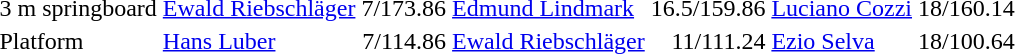<table>
<tr valign="top">
<td>3 m springboard<br></td>
<td><a href='#'>Ewald Riebschläger</a><br><small></small></td>
<td align="right">7/173.86</td>
<td><a href='#'>Edmund Lindmark</a><br><small></small></td>
<td align="right">16.5/159.86</td>
<td><a href='#'>Luciano Cozzi</a><br><small></small></td>
<td align="right">18/160.14</td>
</tr>
<tr valign="top">
<td>Platform<br></td>
<td><a href='#'>Hans Luber</a><br><small></small></td>
<td align="right">7/114.86</td>
<td><a href='#'>Ewald Riebschläger</a><br><small></small></td>
<td align="right">11/111.24</td>
<td><a href='#'>Ezio Selva</a><br><small></small></td>
<td align="right">18/100.64</td>
</tr>
</table>
